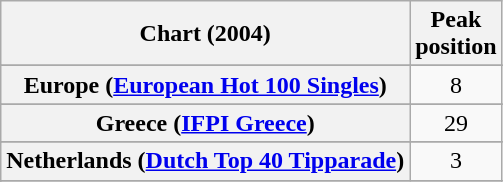<table class="wikitable sortable plainrowheaders" style="text-align:center">
<tr>
<th scope="col">Chart (2004)</th>
<th scope="col">Peak<br>position</th>
</tr>
<tr>
</tr>
<tr>
</tr>
<tr>
</tr>
<tr>
</tr>
<tr>
</tr>
<tr>
<th scope="row">Europe (<a href='#'>European Hot 100 Singles</a>)</th>
<td>8</td>
</tr>
<tr>
</tr>
<tr>
</tr>
<tr>
<th scope="row">Greece (<a href='#'>IFPI Greece</a>)</th>
<td>29</td>
</tr>
<tr>
</tr>
<tr>
</tr>
<tr>
<th scope="row">Netherlands (<a href='#'>Dutch Top 40 Tipparade</a>)</th>
<td>3</td>
</tr>
<tr>
</tr>
<tr>
</tr>
<tr>
</tr>
<tr>
</tr>
<tr>
</tr>
<tr>
</tr>
<tr>
</tr>
</table>
